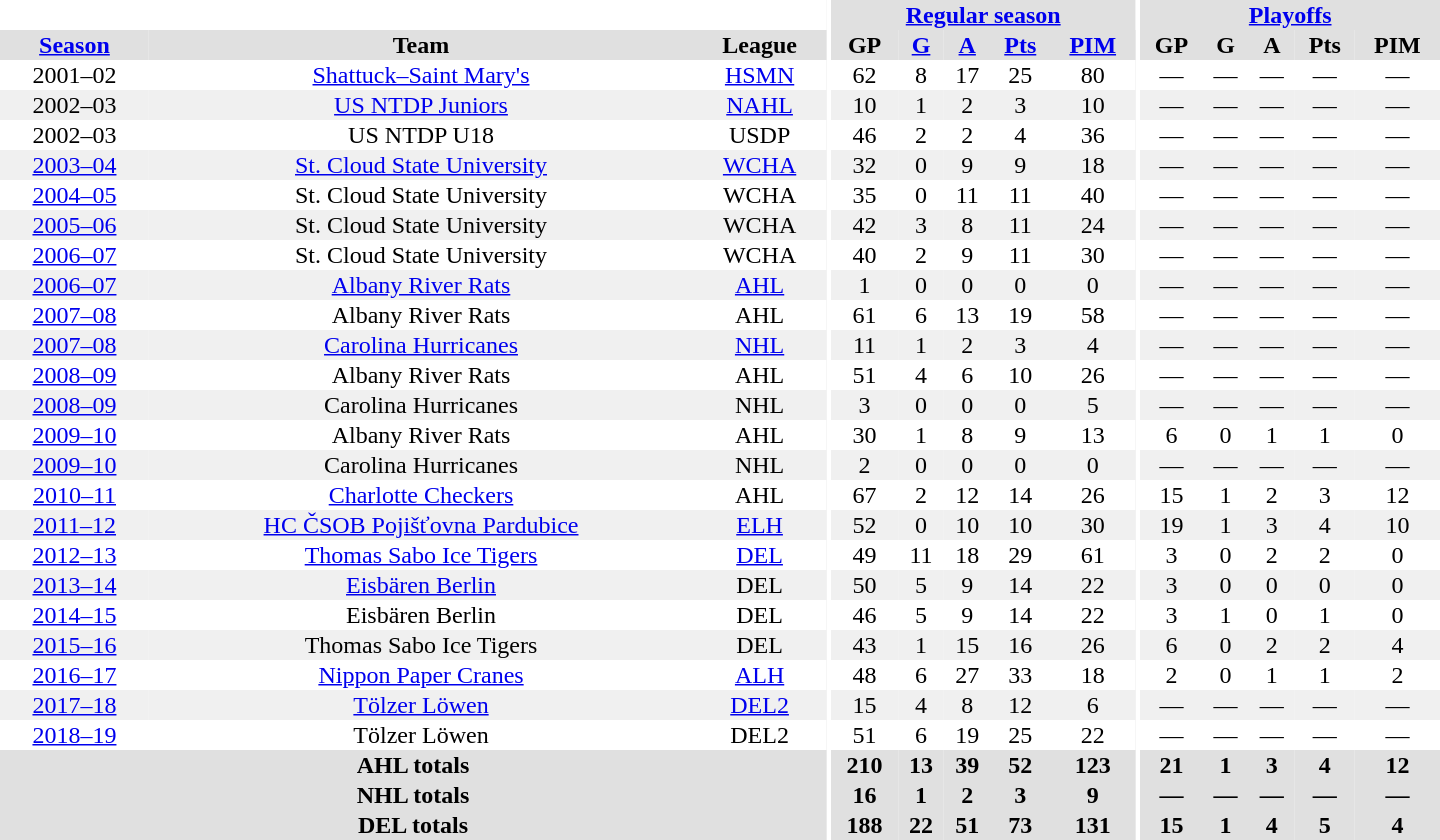<table border="0" cellpadding="1" cellspacing="0" style="text-align:center; width:60em">
<tr bgcolor="#e0e0e0">
<th colspan="3" bgcolor="#ffffff"></th>
<th rowspan="103" bgcolor="#ffffff"></th>
<th colspan="5"><a href='#'>Regular season</a></th>
<th rowspan="103" bgcolor="#ffffff"></th>
<th colspan="5"><a href='#'>Playoffs</a></th>
</tr>
<tr bgcolor="#e0e0e0">
<th><a href='#'>Season</a></th>
<th>Team</th>
<th>League</th>
<th>GP</th>
<th><a href='#'>G</a></th>
<th><a href='#'>A</a></th>
<th><a href='#'>Pts</a></th>
<th><a href='#'>PIM</a></th>
<th>GP</th>
<th>G</th>
<th>A</th>
<th>Pts</th>
<th>PIM</th>
</tr>
<tr>
<td>2001–02</td>
<td><a href='#'>Shattuck–Saint Mary's</a></td>
<td><a href='#'>HSMN</a></td>
<td>62</td>
<td>8</td>
<td>17</td>
<td>25</td>
<td>80</td>
<td>—</td>
<td>—</td>
<td>—</td>
<td>—</td>
<td>—</td>
</tr>
<tr bgcolor="#f0f0f0">
<td>2002–03</td>
<td><a href='#'>US NTDP Juniors</a></td>
<td><a href='#'>NAHL</a></td>
<td>10</td>
<td>1</td>
<td>2</td>
<td>3</td>
<td>10</td>
<td>—</td>
<td>—</td>
<td>—</td>
<td>—</td>
<td>—</td>
</tr>
<tr>
<td>2002–03</td>
<td>US NTDP U18</td>
<td>USDP</td>
<td>46</td>
<td>2</td>
<td>2</td>
<td>4</td>
<td>36</td>
<td>—</td>
<td>—</td>
<td>—</td>
<td>—</td>
<td>—</td>
</tr>
<tr bgcolor="#f0f0f0">
<td><a href='#'>2003–04</a></td>
<td><a href='#'>St. Cloud State University</a></td>
<td><a href='#'>WCHA</a></td>
<td>32</td>
<td>0</td>
<td>9</td>
<td>9</td>
<td>18</td>
<td>—</td>
<td>—</td>
<td>—</td>
<td>—</td>
<td>—</td>
</tr>
<tr>
<td><a href='#'>2004–05</a></td>
<td>St. Cloud State University</td>
<td>WCHA</td>
<td>35</td>
<td>0</td>
<td>11</td>
<td>11</td>
<td>40</td>
<td>—</td>
<td>—</td>
<td>—</td>
<td>—</td>
<td>—</td>
</tr>
<tr bgcolor="#f0f0f0">
<td><a href='#'>2005–06</a></td>
<td>St. Cloud State University</td>
<td>WCHA</td>
<td>42</td>
<td>3</td>
<td>8</td>
<td>11</td>
<td>24</td>
<td>—</td>
<td>—</td>
<td>—</td>
<td>—</td>
<td>—</td>
</tr>
<tr>
<td><a href='#'>2006–07</a></td>
<td>St. Cloud State University</td>
<td>WCHA</td>
<td>40</td>
<td>2</td>
<td>9</td>
<td>11</td>
<td>30</td>
<td>—</td>
<td>—</td>
<td>—</td>
<td>—</td>
<td>—</td>
</tr>
<tr bgcolor="#f0f0f0">
<td><a href='#'>2006–07</a></td>
<td><a href='#'>Albany River Rats</a></td>
<td><a href='#'>AHL</a></td>
<td>1</td>
<td>0</td>
<td>0</td>
<td>0</td>
<td>0</td>
<td>—</td>
<td>—</td>
<td>—</td>
<td>—</td>
<td>—</td>
</tr>
<tr>
<td><a href='#'>2007–08</a></td>
<td>Albany River Rats</td>
<td>AHL</td>
<td>61</td>
<td>6</td>
<td>13</td>
<td>19</td>
<td>58</td>
<td>—</td>
<td>—</td>
<td>—</td>
<td>—</td>
<td>—</td>
</tr>
<tr bgcolor="#f0f0f0">
<td><a href='#'>2007–08</a></td>
<td><a href='#'>Carolina Hurricanes</a></td>
<td><a href='#'>NHL</a></td>
<td>11</td>
<td>1</td>
<td>2</td>
<td>3</td>
<td>4</td>
<td>—</td>
<td>—</td>
<td>—</td>
<td>—</td>
<td>—</td>
</tr>
<tr>
<td><a href='#'>2008–09</a></td>
<td>Albany River Rats</td>
<td>AHL</td>
<td>51</td>
<td>4</td>
<td>6</td>
<td>10</td>
<td>26</td>
<td>—</td>
<td>—</td>
<td>—</td>
<td>—</td>
<td>—</td>
</tr>
<tr bgcolor="#f0f0f0">
<td><a href='#'>2008–09</a></td>
<td>Carolina Hurricanes</td>
<td>NHL</td>
<td>3</td>
<td>0</td>
<td>0</td>
<td>0</td>
<td>5</td>
<td>—</td>
<td>—</td>
<td>—</td>
<td>—</td>
<td>—</td>
</tr>
<tr>
<td><a href='#'>2009–10</a></td>
<td>Albany River Rats</td>
<td>AHL</td>
<td>30</td>
<td>1</td>
<td>8</td>
<td>9</td>
<td>13</td>
<td>6</td>
<td>0</td>
<td>1</td>
<td>1</td>
<td>0</td>
</tr>
<tr bgcolor="#f0f0f0">
<td><a href='#'>2009–10</a></td>
<td>Carolina Hurricanes</td>
<td>NHL</td>
<td>2</td>
<td>0</td>
<td>0</td>
<td>0</td>
<td>0</td>
<td>—</td>
<td>—</td>
<td>—</td>
<td>—</td>
<td>—</td>
</tr>
<tr>
<td><a href='#'>2010–11</a></td>
<td><a href='#'>Charlotte Checkers</a></td>
<td>AHL</td>
<td>67</td>
<td>2</td>
<td>12</td>
<td>14</td>
<td>26</td>
<td>15</td>
<td>1</td>
<td>2</td>
<td>3</td>
<td>12</td>
</tr>
<tr bgcolor="#f0f0f0">
<td><a href='#'>2011–12</a></td>
<td><a href='#'>HC ČSOB Pojišťovna Pardubice</a></td>
<td><a href='#'>ELH</a></td>
<td>52</td>
<td>0</td>
<td>10</td>
<td>10</td>
<td>30</td>
<td>19</td>
<td>1</td>
<td>3</td>
<td>4</td>
<td>10</td>
</tr>
<tr>
<td><a href='#'>2012–13</a></td>
<td><a href='#'>Thomas Sabo Ice Tigers</a></td>
<td><a href='#'>DEL</a></td>
<td>49</td>
<td>11</td>
<td>18</td>
<td>29</td>
<td>61</td>
<td>3</td>
<td>0</td>
<td>2</td>
<td>2</td>
<td>0</td>
</tr>
<tr bgcolor="#f0f0f0">
<td><a href='#'>2013–14</a></td>
<td><a href='#'>Eisbären Berlin</a></td>
<td>DEL</td>
<td>50</td>
<td>5</td>
<td>9</td>
<td>14</td>
<td>22</td>
<td>3</td>
<td>0</td>
<td>0</td>
<td>0</td>
<td>0</td>
</tr>
<tr>
<td><a href='#'>2014–15</a></td>
<td>Eisbären Berlin</td>
<td>DEL</td>
<td>46</td>
<td>5</td>
<td>9</td>
<td>14</td>
<td>22</td>
<td>3</td>
<td>1</td>
<td>0</td>
<td>1</td>
<td>0</td>
</tr>
<tr bgcolor="#f0f0f0">
<td><a href='#'>2015–16</a></td>
<td>Thomas Sabo Ice Tigers</td>
<td>DEL</td>
<td>43</td>
<td>1</td>
<td>15</td>
<td>16</td>
<td>26</td>
<td>6</td>
<td>0</td>
<td>2</td>
<td>2</td>
<td>4</td>
</tr>
<tr>
<td><a href='#'>2016–17</a></td>
<td><a href='#'>Nippon Paper Cranes</a></td>
<td><a href='#'>ALH</a></td>
<td>48</td>
<td>6</td>
<td>27</td>
<td>33</td>
<td>18</td>
<td>2</td>
<td>0</td>
<td>1</td>
<td>1</td>
<td>2</td>
</tr>
<tr bgcolor="#f0f0f0">
<td><a href='#'>2017–18</a></td>
<td><a href='#'>Tölzer Löwen</a></td>
<td><a href='#'>DEL2</a></td>
<td>15</td>
<td>4</td>
<td>8</td>
<td>12</td>
<td>6</td>
<td>—</td>
<td>—</td>
<td>—</td>
<td>—</td>
<td>—</td>
</tr>
<tr>
<td><a href='#'>2018–19</a></td>
<td>Tölzer Löwen</td>
<td>DEL2</td>
<td>51</td>
<td>6</td>
<td>19</td>
<td>25</td>
<td>22</td>
<td>—</td>
<td>—</td>
<td>—</td>
<td>—</td>
<td>—</td>
</tr>
<tr bgcolor="#e0e0e0">
<th colspan="3">AHL totals</th>
<th>210</th>
<th>13</th>
<th>39</th>
<th>52</th>
<th>123</th>
<th>21</th>
<th>1</th>
<th>3</th>
<th>4</th>
<th>12</th>
</tr>
<tr bgcolor="#e0e0e0">
<th colspan="3">NHL totals</th>
<th>16</th>
<th>1</th>
<th>2</th>
<th>3</th>
<th>9</th>
<th>—</th>
<th>—</th>
<th>—</th>
<th>—</th>
<th>—</th>
</tr>
<tr bgcolor="#e0e0e0">
<th colspan="3">DEL totals</th>
<th>188</th>
<th>22</th>
<th>51</th>
<th>73</th>
<th>131</th>
<th>15</th>
<th>1</th>
<th>4</th>
<th>5</th>
<th>4</th>
</tr>
</table>
